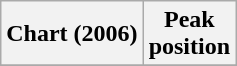<table class="wikitable sortable plainrowheaders" style="text-align:center">
<tr>
<th>Chart (2006)</th>
<th>Peak<br>position</th>
</tr>
<tr>
</tr>
</table>
